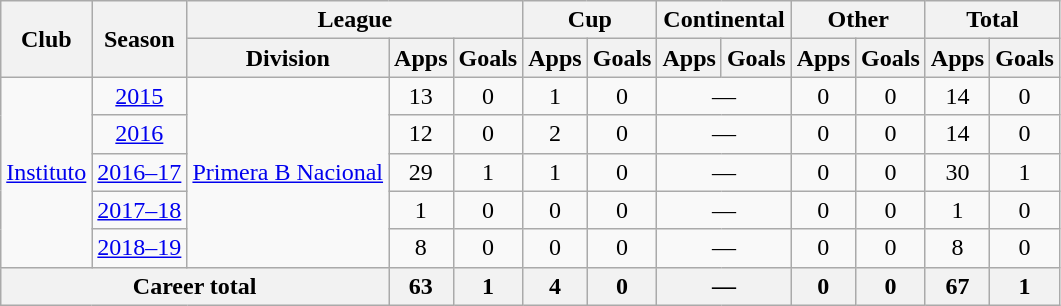<table class="wikitable" style="text-align:center">
<tr>
<th rowspan="2">Club</th>
<th rowspan="2">Season</th>
<th colspan="3">League</th>
<th colspan="2">Cup</th>
<th colspan="2">Continental</th>
<th colspan="2">Other</th>
<th colspan="2">Total</th>
</tr>
<tr>
<th>Division</th>
<th>Apps</th>
<th>Goals</th>
<th>Apps</th>
<th>Goals</th>
<th>Apps</th>
<th>Goals</th>
<th>Apps</th>
<th>Goals</th>
<th>Apps</th>
<th>Goals</th>
</tr>
<tr>
<td rowspan="5"><a href='#'>Instituto</a></td>
<td><a href='#'>2015</a></td>
<td rowspan="5"><a href='#'>Primera B Nacional</a></td>
<td>13</td>
<td>0</td>
<td>1</td>
<td>0</td>
<td colspan="2">—</td>
<td>0</td>
<td>0</td>
<td>14</td>
<td>0</td>
</tr>
<tr>
<td><a href='#'>2016</a></td>
<td>12</td>
<td>0</td>
<td>2</td>
<td>0</td>
<td colspan="2">—</td>
<td>0</td>
<td>0</td>
<td>14</td>
<td>0</td>
</tr>
<tr>
<td><a href='#'>2016–17</a></td>
<td>29</td>
<td>1</td>
<td>1</td>
<td>0</td>
<td colspan="2">—</td>
<td>0</td>
<td>0</td>
<td>30</td>
<td>1</td>
</tr>
<tr>
<td><a href='#'>2017–18</a></td>
<td>1</td>
<td>0</td>
<td>0</td>
<td>0</td>
<td colspan="2">—</td>
<td>0</td>
<td>0</td>
<td>1</td>
<td>0</td>
</tr>
<tr>
<td><a href='#'>2018–19</a></td>
<td>8</td>
<td>0</td>
<td>0</td>
<td>0</td>
<td colspan="2">—</td>
<td>0</td>
<td>0</td>
<td>8</td>
<td>0</td>
</tr>
<tr>
<th colspan="3">Career total</th>
<th>63</th>
<th>1</th>
<th>4</th>
<th>0</th>
<th colspan="2">—</th>
<th>0</th>
<th>0</th>
<th>67</th>
<th>1</th>
</tr>
</table>
